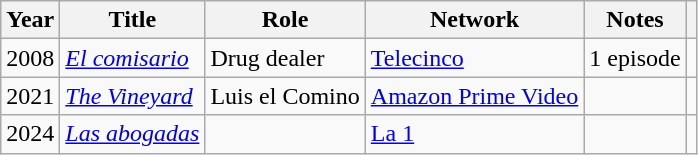<table class="wikitable sortable">
<tr>
<th scope="col">Year</th>
<th scope="col">Title</th>
<th scope="col">Role</th>
<th scope="col">Network</th>
<th scope="col">Notes</th>
<th scope="col" class="unsortable"></th>
</tr>
<tr>
<td>2008</td>
<td><em><a href='#'>El comisario</a></em></td>
<td>Drug dealer</td>
<td><a href='#'>Telecinco</a></td>
<td>1 episode</td>
<td></td>
</tr>
<tr>
<td>2021</td>
<td><em><a href='#'>The Vineyard</a></em></td>
<td>Luis el Comino</td>
<td><a href='#'>Amazon Prime Video</a></td>
<td></td>
<td></td>
</tr>
<tr>
<td>2024</td>
<td><em><a href='#'>Las abogadas</a></em></td>
<td></td>
<td><a href='#'>La 1</a></td>
<td></td>
<td></td>
</tr>
</table>
